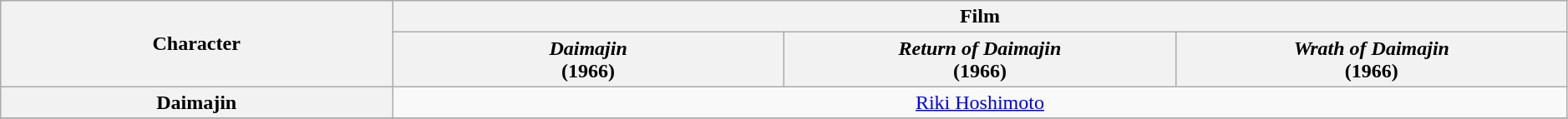<table class="wikitable" style="text-align:center; width:99%;">
<tr>
<th width="25%" rowspan="2">Character</th>
<th colspan="3">Film</th>
</tr>
<tr>
<th width="25%"><em>Daimajin</em><br>(1966)</th>
<th width="25%"><em>Return of Daimajin</em><br>(1966)</th>
<th width="25%"><em>Wrath of Daimajin</em><br>(1966)</th>
</tr>
<tr>
<th>Daimajin</th>
<td colspan="3"><a href='#'>Riki Hoshimoto</a> </td>
</tr>
<tr>
</tr>
</table>
